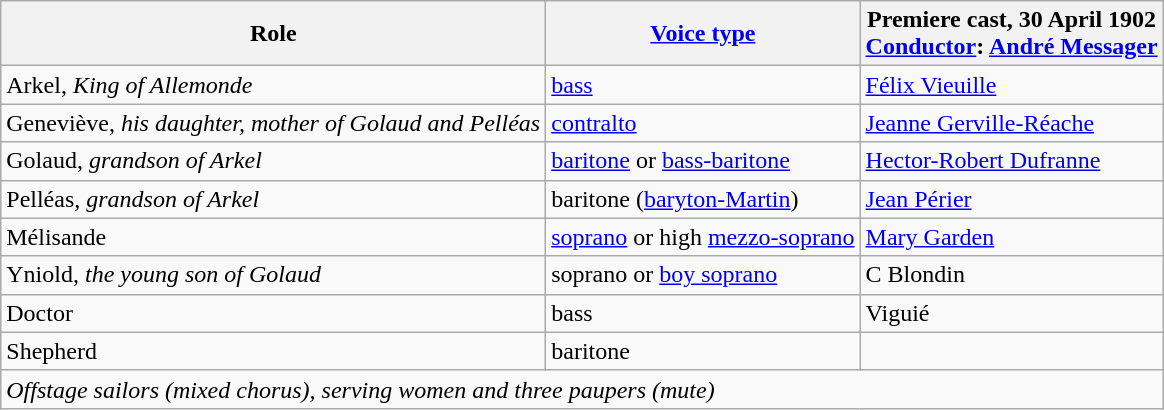<table class="wikitable">
<tr>
<th>Role</th>
<th><a href='#'>Voice type</a></th>
<th>Premiere cast, 30 April 1902<br><a href='#'>Conductor</a>: <a href='#'>André Messager</a></th>
</tr>
<tr>
<td>Arkel, <em>King of Allemonde</em></td>
<td><a href='#'>bass</a></td>
<td><a href='#'>Félix Vieuille</a></td>
</tr>
<tr>
<td>Geneviève, <em>his daughter, mother of Golaud and Pelléas</em></td>
<td><a href='#'>contralto</a></td>
<td><a href='#'>Jeanne Gerville-Réache</a></td>
</tr>
<tr>
<td>Golaud, <em>grandson of Arkel</em></td>
<td><a href='#'>baritone</a> or <a href='#'>bass-baritone</a></td>
<td><a href='#'>Hector-Robert Dufranne</a></td>
</tr>
<tr>
<td>Pelléas, <em>grandson of Arkel</em></td>
<td>baritone (<a href='#'>baryton-Martin</a>)</td>
<td><a href='#'>Jean Périer</a></td>
</tr>
<tr>
<td>Mélisande</td>
<td><a href='#'>soprano</a> or high <a href='#'>mezzo-soprano</a></td>
<td><a href='#'>Mary Garden</a></td>
</tr>
<tr>
<td>Yniold, <em>the young son of Golaud</em></td>
<td>soprano or <a href='#'>boy soprano</a></td>
<td>C Blondin</td>
</tr>
<tr>
<td>Doctor</td>
<td>bass</td>
<td>Viguié</td>
</tr>
<tr>
<td>Shepherd</td>
<td>baritone</td>
<td></td>
</tr>
<tr>
<td colspan="3"><em>Offstage sailors (mixed chorus), serving women and three paupers (mute)</em></td>
</tr>
</table>
